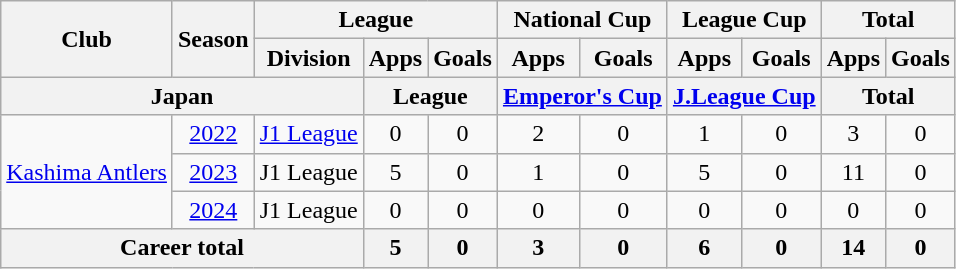<table class="wikitable" style="text-align: center">
<tr>
<th rowspan="2">Club</th>
<th rowspan="2">Season</th>
<th colspan="3">League</th>
<th colspan="2">National Cup</th>
<th colspan="2">League Cup</th>
<th colspan="2">Total</th>
</tr>
<tr>
<th>Division</th>
<th>Apps</th>
<th>Goals</th>
<th>Apps</th>
<th>Goals</th>
<th>Apps</th>
<th>Goals</th>
<th>Apps</th>
<th>Goals</th>
</tr>
<tr>
<th colspan=3>Japan</th>
<th colspan=2>League</th>
<th colspan=2><a href='#'>Emperor's Cup</a></th>
<th colspan=2><a href='#'>J.League Cup</a></th>
<th colspan=2>Total</th>
</tr>
<tr>
<td rowspan="3"><a href='#'>Kashima Antlers</a></td>
<td><a href='#'>2022</a></td>
<td><a href='#'>J1 League</a></td>
<td>0</td>
<td>0</td>
<td>2</td>
<td>0</td>
<td>1</td>
<td>0</td>
<td>3</td>
<td>0</td>
</tr>
<tr>
<td><a href='#'>2023</a></td>
<td>J1 League</td>
<td>5</td>
<td>0</td>
<td>1</td>
<td>0</td>
<td>5</td>
<td>0</td>
<td>11</td>
<td>0</td>
</tr>
<tr>
<td><a href='#'>2024</a></td>
<td>J1 League</td>
<td>0</td>
<td>0</td>
<td>0</td>
<td>0</td>
<td>0</td>
<td>0</td>
<td>0</td>
<td>0</td>
</tr>
<tr>
<th colspan=3>Career total</th>
<th>5</th>
<th>0</th>
<th>3</th>
<th>0</th>
<th>6</th>
<th>0</th>
<th>14</th>
<th>0</th>
</tr>
</table>
